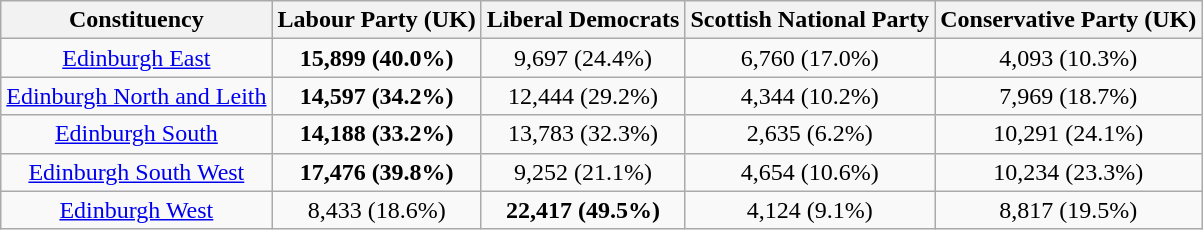<table class="wikitable sortable">
<tr>
<th colspan="1" rowspan="1" align="center">Constituency</th>
<th align="center">Labour Party (UK)</th>
<th align="center">Liberal Democrats</th>
<th align="center">Scottish National Party</th>
<th align="center">Conservative Party (UK)</th>
</tr>
<tr>
<td align="center"><a href='#'>Edinburgh East</a></td>
<td align="center"><strong>15,899 (40.0%)</strong></td>
<td align="center">9,697 (24.4%)</td>
<td align="center">6,760 (17.0%)</td>
<td align="center">4,093 (10.3%)</td>
</tr>
<tr>
<td align="center"><a href='#'>Edinburgh North and Leith</a></td>
<td align="center"><strong>14,597 (34.2%)</strong></td>
<td align="center">12,444 (29.2%)</td>
<td align="center">4,344 (10.2%)</td>
<td align="center">7,969 (18.7%)</td>
</tr>
<tr>
<td align="center"><a href='#'>Edinburgh South</a></td>
<td align="center"><strong>14,188 (33.2%)</strong></td>
<td align="center">13,783 (32.3%)</td>
<td align="center">2,635 (6.2%)</td>
<td align="center">10,291 (24.1%)</td>
</tr>
<tr>
<td align="center"><a href='#'>Edinburgh South West</a></td>
<td align="center"><strong>17,476 (39.8%)</strong></td>
<td align="center">9,252 (21.1%)</td>
<td align="center">4,654 (10.6%)</td>
<td align="center">10,234 (23.3%)</td>
</tr>
<tr>
<td align="center"><a href='#'>Edinburgh West</a></td>
<td align="center">8,433 (18.6%)</td>
<td align="center"><strong>22,417 (49.5%)</strong></td>
<td align="center">4,124 (9.1%)</td>
<td align="center">8,817 (19.5%)</td>
</tr>
</table>
